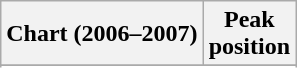<table class="wikitable sortable">
<tr>
<th align="left">Chart (2006–2007)</th>
<th align="center">Peak<br>position</th>
</tr>
<tr>
</tr>
<tr>
</tr>
</table>
